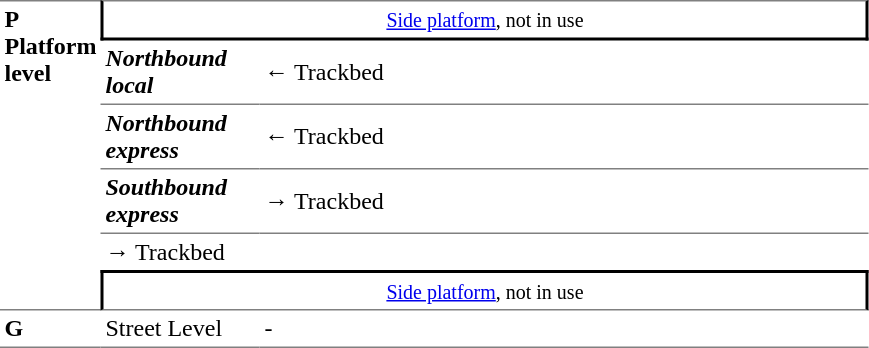<table table border=0 cellspacing=0 cellpadding=3>
<tr>
<td style="border-top:solid 1px gray;border-bottom:solid 1px gray;" width=50 rowspan=6 valign=top><strong>P<br>Platform level</strong></td>
<td style="border-top:solid 1px gray;border-right:solid 2px black;border-left:solid 2px black;border-bottom:solid 2px black;text-align:center;" colspan=2><small><a href='#'>Side platform</a>, not in use</small></td>
</tr>
<tr>
<td style="border-bottom:solid 1px gray;" width=100><strong><em>Northbound local</em></strong></td>
<td style="border-bottom:solid 1px gray;" width=400><span>←</span> Trackbed</td>
</tr>
<tr>
<td style="border-bottom:solid 1px gray;"><strong><em>Northbound express</em></strong></td>
<td style="border-bottom:solid 1px gray;"><span>←</span> Trackbed</td>
</tr>
<tr>
<td style="border-bottom:solid 1px gray;"><strong><em>Southbound express</em></strong></td>
<td style="border-bottom:solid 1px gray;"><span>→</span> Trackbed</td>
</tr>
<tr>
<td><span>→</span> Trackbed</td>
</tr>
<tr>
<td style="border-bottom:solid 1px gray;border-top:solid 2px black;border-right:solid 2px black;border-left:solid 2px black;text-align:center;" colspan=2><small><a href='#'>Side platform</a>, not in use</small></td>
</tr>
<tr>
<td style="border-bottom:solid 1px gray;" valign=top><strong>G</strong></td>
<td style="border-bottom:solid 1px gray;" valign=top>Street Level</td>
<td style="border-bottom:solid 1px gray;" valign=top>-</td>
</tr>
</table>
